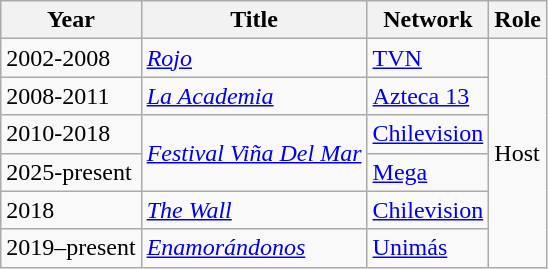<table class="wikitable">
<tr>
<th>Year</th>
<th>Title</th>
<th>Network</th>
<th>Role</th>
</tr>
<tr>
<td>2002-2008</td>
<td><em><a href='#'>Rojo</a></em></td>
<td><a href='#'>TVN</a></td>
<td rowspan=6>Host</td>
</tr>
<tr>
<td>2008-2011</td>
<td><em><a href='#'>La Academia</a></em></td>
<td><a href='#'>Azteca 13</a></td>
</tr>
<tr>
<td>2010-2018</td>
<td rowspan=2><em><a href='#'>Festival Viña Del Mar</a></em></td>
<td><a href='#'>Chilevision</a></td>
</tr>
<tr>
<td>2025-present</td>
<td><a href='#'>Mega</a></td>
</tr>
<tr>
<td>2018</td>
<td><em><a href='#'>The Wall</a></em></td>
<td><a href='#'>Chilevision</a></td>
</tr>
<tr>
<td>2019–present</td>
<td><em><a href='#'>Enamorándonos</a></em></td>
<td><a href='#'>Unimás</a></td>
</tr>
</table>
